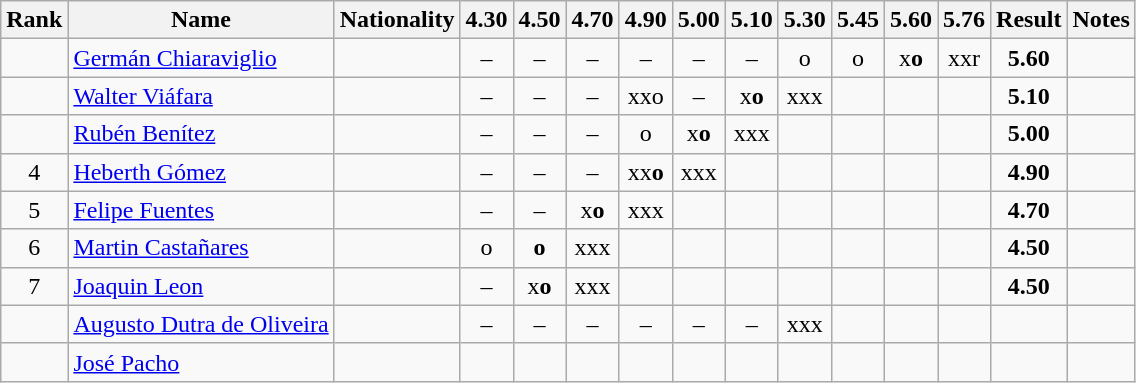<table class="wikitable sortable" style="text-align:center;font-size=95%">
<tr>
<th>Rank</th>
<th>Name</th>
<th>Nationality</th>
<th>4.30</th>
<th>4.50</th>
<th>4.70</th>
<th>4.90</th>
<th>5.00</th>
<th>5.10</th>
<th>5.30</th>
<th>5.45</th>
<th>5.60</th>
<th>5.76</th>
<th>Result</th>
<th>Notes</th>
</tr>
<tr>
<td></td>
<td align=left><a href='#'>Germán Chiaraviglio</a></td>
<td align=left></td>
<td>–</td>
<td>–</td>
<td>–</td>
<td>–</td>
<td>–</td>
<td>–</td>
<td>o</td>
<td>o</td>
<td>x<strong>o</strong></td>
<td>xxr</td>
<td><strong>5.60</strong></td>
<td></td>
</tr>
<tr>
<td></td>
<td align=left><a href='#'>Walter Viáfara</a></td>
<td align=left></td>
<td>–</td>
<td>–</td>
<td>–</td>
<td>xxo</td>
<td>–</td>
<td>x<strong>o</strong></td>
<td>xxx</td>
<td></td>
<td></td>
<td></td>
<td><strong>5.10</strong></td>
<td></td>
</tr>
<tr>
<td></td>
<td align=left><a href='#'>Rubén Benítez</a></td>
<td align=left></td>
<td>–</td>
<td>–</td>
<td>–</td>
<td>o</td>
<td>x<strong>o</strong></td>
<td>xxx</td>
<td></td>
<td></td>
<td></td>
<td></td>
<td><strong>5.00</strong></td>
<td></td>
</tr>
<tr>
<td>4</td>
<td align=left><a href='#'>Heberth Gómez</a></td>
<td align=left></td>
<td>–</td>
<td>–</td>
<td>–</td>
<td>xx<strong>o</strong></td>
<td>xxx</td>
<td></td>
<td></td>
<td></td>
<td></td>
<td></td>
<td><strong>4.90</strong></td>
<td></td>
</tr>
<tr>
<td>5</td>
<td align=left><a href='#'>Felipe Fuentes</a></td>
<td align=left></td>
<td>–</td>
<td>–</td>
<td>x<strong>o</strong></td>
<td>xxx</td>
<td></td>
<td></td>
<td></td>
<td></td>
<td></td>
<td></td>
<td><strong>4.70</strong></td>
<td></td>
</tr>
<tr>
<td>6</td>
<td align=left><a href='#'>Martin Castañares</a></td>
<td align=left></td>
<td>o</td>
<td><strong>o</strong></td>
<td>xxx</td>
<td></td>
<td></td>
<td></td>
<td></td>
<td></td>
<td></td>
<td></td>
<td><strong>4.50</strong></td>
<td></td>
</tr>
<tr>
<td>7</td>
<td align=left><a href='#'>Joaquin Leon</a></td>
<td align=left></td>
<td>–</td>
<td>x<strong>o</strong></td>
<td>xxx</td>
<td></td>
<td></td>
<td></td>
<td></td>
<td></td>
<td></td>
<td></td>
<td><strong>4.50</strong></td>
<td></td>
</tr>
<tr>
<td></td>
<td align=left><a href='#'>Augusto Dutra de Oliveira</a></td>
<td align=left></td>
<td>–</td>
<td>–</td>
<td>–</td>
<td>–</td>
<td>–</td>
<td>–</td>
<td>xxx</td>
<td></td>
<td></td>
<td></td>
<td><strong></strong></td>
<td></td>
</tr>
<tr>
<td></td>
<td align=left><a href='#'>José Pacho</a></td>
<td align=left></td>
<td></td>
<td></td>
<td></td>
<td></td>
<td></td>
<td></td>
<td></td>
<td></td>
<td></td>
<td></td>
<td><strong></strong></td>
<td></td>
</tr>
</table>
